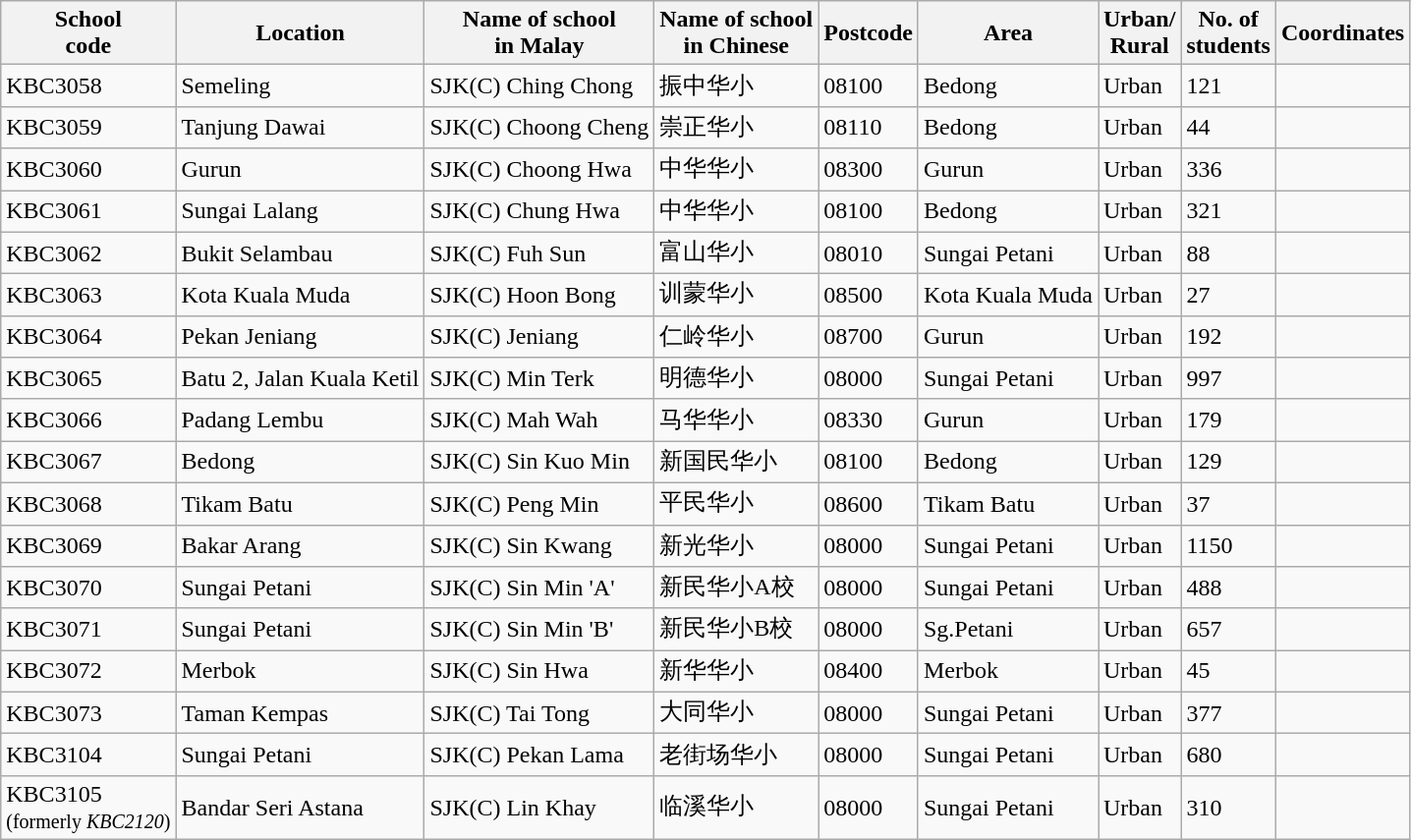<table class="wikitable sortable">
<tr>
<th>School<br>code</th>
<th>Location</th>
<th>Name of school<br>in Malay</th>
<th>Name of school<br>in Chinese</th>
<th>Postcode</th>
<th>Area</th>
<th>Urban/<br>Rural</th>
<th>No. of<br>students</th>
<th>Coordinates</th>
</tr>
<tr>
<td>KBC3058</td>
<td>Semeling</td>
<td>SJK(C) Ching Chong</td>
<td>振中华小</td>
<td>08100</td>
<td>Bedong</td>
<td>Urban</td>
<td>121</td>
<td></td>
</tr>
<tr>
<td>KBC3059</td>
<td>Tanjung Dawai</td>
<td>SJK(C) Choong Cheng</td>
<td>崇正华小</td>
<td>08110</td>
<td>Bedong</td>
<td>Urban</td>
<td>44</td>
<td></td>
</tr>
<tr>
<td>KBC3060</td>
<td>Gurun</td>
<td>SJK(C) Choong Hwa</td>
<td>中华华小</td>
<td>08300</td>
<td>Gurun</td>
<td>Urban</td>
<td>336</td>
<td></td>
</tr>
<tr>
<td>KBC3061</td>
<td>Sungai Lalang</td>
<td>SJK(C) Chung Hwa</td>
<td>中华华小</td>
<td>08100</td>
<td>Bedong</td>
<td>Urban</td>
<td>321</td>
<td></td>
</tr>
<tr>
<td>KBC3062</td>
<td>Bukit Selambau</td>
<td>SJK(C) Fuh Sun</td>
<td>富山华小</td>
<td>08010</td>
<td>Sungai Petani</td>
<td>Urban</td>
<td>88</td>
<td></td>
</tr>
<tr>
<td>KBC3063</td>
<td>Kota Kuala Muda</td>
<td>SJK(C) Hoon Bong</td>
<td>训蒙华小</td>
<td>08500</td>
<td>Kota Kuala Muda</td>
<td>Urban</td>
<td>27</td>
<td></td>
</tr>
<tr>
<td>KBC3064</td>
<td>Pekan Jeniang</td>
<td>SJK(C) Jeniang</td>
<td>仁岭华小</td>
<td>08700</td>
<td>Gurun</td>
<td>Urban</td>
<td>192</td>
<td></td>
</tr>
<tr>
<td>KBC3065</td>
<td>Batu 2, Jalan Kuala Ketil</td>
<td>SJK(C) Min Terk</td>
<td>明德华小</td>
<td>08000</td>
<td>Sungai Petani</td>
<td>Urban</td>
<td>997</td>
<td></td>
</tr>
<tr>
<td>KBC3066</td>
<td>Padang Lembu</td>
<td>SJK(C) Mah Wah</td>
<td>马华华小</td>
<td>08330</td>
<td>Gurun</td>
<td>Urban</td>
<td>179</td>
<td></td>
</tr>
<tr>
<td>KBC3067</td>
<td>Bedong</td>
<td>SJK(C) Sin Kuo Min</td>
<td>新国民华小</td>
<td>08100</td>
<td>Bedong</td>
<td>Urban</td>
<td>129</td>
<td></td>
</tr>
<tr>
<td>KBC3068</td>
<td>Tikam Batu</td>
<td>SJK(C) Peng Min</td>
<td>平民华小</td>
<td>08600</td>
<td>Tikam Batu</td>
<td>Urban</td>
<td>37</td>
<td></td>
</tr>
<tr>
<td>KBC3069</td>
<td>Bakar Arang</td>
<td>SJK(C) Sin Kwang</td>
<td>新光华小</td>
<td>08000</td>
<td>Sungai Petani</td>
<td>Urban</td>
<td>1150</td>
<td></td>
</tr>
<tr>
<td>KBC3070</td>
<td>Sungai Petani</td>
<td>SJK(C) Sin Min 'A'</td>
<td>新民华小A校</td>
<td>08000</td>
<td>Sungai Petani</td>
<td>Urban</td>
<td>488</td>
<td></td>
</tr>
<tr>
<td>KBC3071</td>
<td>Sungai Petani</td>
<td>SJK(C) Sin Min 'B'</td>
<td>新民华小B校</td>
<td>08000</td>
<td>Sg.Petani</td>
<td>Urban</td>
<td>657</td>
<td></td>
</tr>
<tr>
<td>KBC3072</td>
<td>Merbok</td>
<td>SJK(C) Sin Hwa</td>
<td>新华华小</td>
<td>08400</td>
<td>Merbok</td>
<td>Urban</td>
<td>45</td>
<td></td>
</tr>
<tr>
<td>KBC3073</td>
<td>Taman Kempas</td>
<td>SJK(C) Tai Tong</td>
<td>大同华小</td>
<td>08000</td>
<td>Sungai Petani</td>
<td>Urban</td>
<td>377</td>
<td></td>
</tr>
<tr>
<td>KBC3104</td>
<td>Sungai Petani</td>
<td>SJK(C) Pekan Lama</td>
<td>老街场华小</td>
<td>08000</td>
<td>Sungai Petani</td>
<td>Urban</td>
<td>680</td>
<td></td>
</tr>
<tr>
<td>KBC3105<br><small>(formerly <em>KBC2120</em>)</small></td>
<td>Bandar Seri Astana</td>
<td>SJK(C) Lin Khay</td>
<td>临溪华小</td>
<td>08000</td>
<td>Sungai Petani</td>
<td>Urban</td>
<td>310</td>
<td></td>
</tr>
</table>
